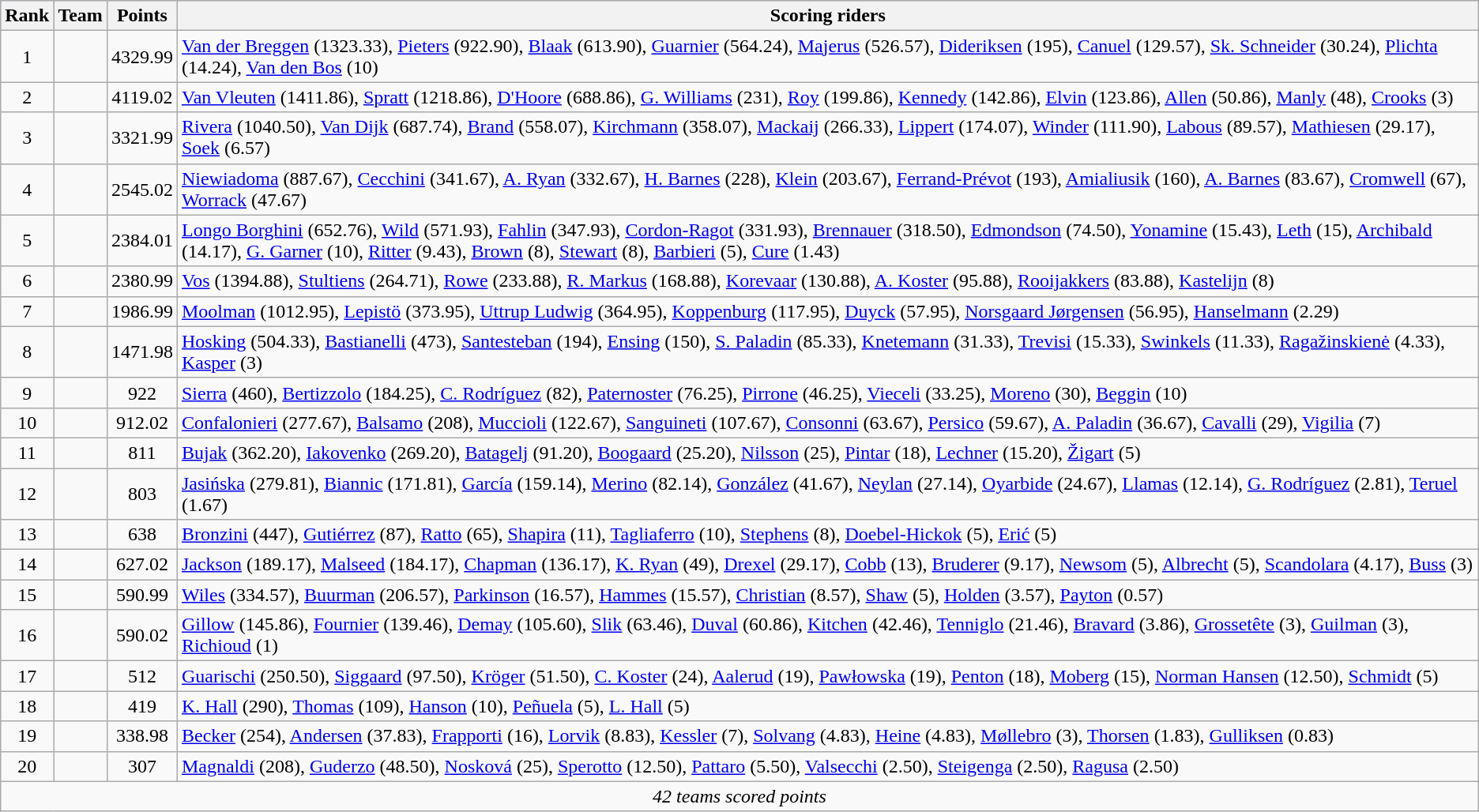<table class="wikitable">
<tr style="background:#ccf;">
<th>Rank</th>
<th>Team</th>
<th>Points</th>
<th>Scoring riders</th>
</tr>
<tr>
<td align=center>1</td>
<td></td>
<td align=center>4329.99</td>
<td><a href='#'>Van der Breggen</a> (1323.33), <a href='#'>Pieters</a> (922.90), <a href='#'>Blaak</a> (613.90), <a href='#'>Guarnier</a> (564.24), <a href='#'>Majerus</a> (526.57), <a href='#'>Dideriksen</a> (195), <a href='#'>Canuel</a> (129.57), <a href='#'>Sk. Schneider</a> (30.24), <a href='#'>Plichta</a> (14.24), <a href='#'>Van den Bos</a> (10)</td>
</tr>
<tr>
<td align=center>2</td>
<td></td>
<td align=center>4119.02</td>
<td><a href='#'>Van Vleuten</a> (1411.86), <a href='#'>Spratt</a> (1218.86), <a href='#'>D'Hoore</a> (688.86), <a href='#'>G. Williams</a> (231), <a href='#'>Roy</a> (199.86), <a href='#'>Kennedy</a> (142.86), <a href='#'>Elvin</a> (123.86), <a href='#'>Allen</a> (50.86), <a href='#'>Manly</a> (48), <a href='#'>Crooks</a> (3)</td>
</tr>
<tr>
<td align=center>3</td>
<td></td>
<td align=center>3321.99</td>
<td><a href='#'>Rivera</a> (1040.50), <a href='#'>Van Dijk</a> (687.74), <a href='#'>Brand</a> (558.07), <a href='#'>Kirchmann</a> (358.07), <a href='#'>Mackaij</a> (266.33), <a href='#'>Lippert</a> (174.07), <a href='#'>Winder</a> (111.90), <a href='#'>Labous</a> (89.57), <a href='#'>Mathiesen</a> (29.17), <a href='#'>Soek</a> (6.57)</td>
</tr>
<tr>
<td align=center>4</td>
<td></td>
<td align=center>2545.02</td>
<td><a href='#'>Niewiadoma</a> (887.67), <a href='#'>Cecchini</a> (341.67), <a href='#'>A. Ryan</a> (332.67), <a href='#'>H. Barnes</a> (228), <a href='#'>Klein</a> (203.67), <a href='#'>Ferrand-Prévot</a> (193), <a href='#'>Amialiusik</a> (160), <a href='#'>A. Barnes</a> (83.67), <a href='#'>Cromwell</a> (67), <a href='#'>Worrack</a> (47.67)</td>
</tr>
<tr>
<td align=center>5</td>
<td></td>
<td align=center>2384.01</td>
<td><a href='#'>Longo Borghini</a> (652.76), <a href='#'>Wild</a> (571.93), <a href='#'>Fahlin</a> (347.93), <a href='#'>Cordon-Ragot</a> (331.93), <a href='#'>Brennauer</a> (318.50), <a href='#'>Edmondson</a> (74.50), <a href='#'>Yonamine</a> (15.43), <a href='#'>Leth</a> (15), <a href='#'>Archibald</a> (14.17), <a href='#'>G. Garner</a> (10), <a href='#'>Ritter</a> (9.43), <a href='#'>Brown</a> (8), <a href='#'>Stewart</a> (8), <a href='#'>Barbieri</a> (5), <a href='#'>Cure</a> (1.43)</td>
</tr>
<tr>
<td align=center>6</td>
<td></td>
<td align=center>2380.99</td>
<td><a href='#'>Vos</a> (1394.88), <a href='#'>Stultiens</a> (264.71), <a href='#'>Rowe</a> (233.88), <a href='#'>R. Markus</a> (168.88), <a href='#'>Korevaar</a> (130.88), <a href='#'>A. Koster</a> (95.88), <a href='#'>Rooijakkers</a> (83.88), <a href='#'>Kastelijn</a> (8)</td>
</tr>
<tr>
<td align=center>7</td>
<td></td>
<td align=center>1986.99</td>
<td><a href='#'>Moolman</a> (1012.95), <a href='#'>Lepistö</a> (373.95), <a href='#'>Uttrup Ludwig</a> (364.95), <a href='#'>Koppenburg</a> (117.95), <a href='#'>Duyck</a> (57.95), <a href='#'>Norsgaard Jørgensen</a> (56.95), <a href='#'>Hanselmann</a> (2.29)</td>
</tr>
<tr>
<td align=center>8</td>
<td></td>
<td align=center>1471.98</td>
<td><a href='#'>Hosking</a> (504.33), <a href='#'>Bastianelli</a> (473), <a href='#'>Santesteban</a> (194), <a href='#'>Ensing</a> (150), <a href='#'>S. Paladin</a> (85.33), <a href='#'>Knetemann</a> (31.33), <a href='#'>Trevisi</a> (15.33), <a href='#'>Swinkels</a> (11.33), <a href='#'>Ragažinskienė</a> (4.33), <a href='#'>Kasper</a> (3)</td>
</tr>
<tr>
<td align=center>9</td>
<td></td>
<td align=center>922</td>
<td><a href='#'>Sierra</a> (460), <a href='#'>Bertizzolo</a> (184.25), <a href='#'>C. Rodríguez</a> (82), <a href='#'>Paternoster</a> (76.25), <a href='#'>Pirrone</a> (46.25), <a href='#'>Vieceli</a> (33.25), <a href='#'>Moreno</a> (30), <a href='#'>Beggin</a> (10)</td>
</tr>
<tr>
<td align=center>10</td>
<td></td>
<td align=center>912.02</td>
<td><a href='#'>Confalonieri</a> (277.67), <a href='#'>Balsamo</a> (208), <a href='#'>Muccioli</a> (122.67), <a href='#'>Sanguineti</a> (107.67), <a href='#'>Consonni</a> (63.67), <a href='#'>Persico</a> (59.67), <a href='#'>A. Paladin</a> (36.67), <a href='#'>Cavalli</a> (29), <a href='#'>Vigilia</a> (7)</td>
</tr>
<tr>
<td align=center>11</td>
<td></td>
<td align=center>811</td>
<td><a href='#'>Bujak</a> (362.20), <a href='#'>Iakovenko</a> (269.20), <a href='#'>Batagelj</a> (91.20), <a href='#'>Boogaard</a> (25.20), <a href='#'>Nilsson</a> (25), <a href='#'>Pintar</a> (18), <a href='#'>Lechner</a> (15.20), <a href='#'>Žigart</a> (5)</td>
</tr>
<tr>
<td align=center>12</td>
<td></td>
<td align=center>803</td>
<td><a href='#'>Jasińska</a> (279.81), <a href='#'>Biannic</a> (171.81), <a href='#'>García</a> (159.14), <a href='#'>Merino</a> (82.14), <a href='#'>González</a> (41.67), <a href='#'>Neylan</a> (27.14), <a href='#'>Oyarbide</a> (24.67), <a href='#'>Llamas</a> (12.14), <a href='#'>G. Rodríguez</a> (2.81), <a href='#'>Teruel</a> (1.67)</td>
</tr>
<tr>
<td align=center>13</td>
<td></td>
<td align=center>638</td>
<td><a href='#'>Bronzini</a> (447), <a href='#'>Gutiérrez</a> (87), <a href='#'>Ratto</a> (65), <a href='#'>Shapira</a> (11), <a href='#'>Tagliaferro</a> (10), <a href='#'>Stephens</a> (8), <a href='#'>Doebel-Hickok</a> (5), <a href='#'>Erić</a> (5)</td>
</tr>
<tr>
<td align=center>14</td>
<td></td>
<td align=center>627.02</td>
<td><a href='#'>Jackson</a> (189.17), <a href='#'>Malseed</a> (184.17), <a href='#'>Chapman</a> (136.17), <a href='#'>K. Ryan</a> (49), <a href='#'>Drexel</a> (29.17), <a href='#'>Cobb</a> (13), <a href='#'>Bruderer</a> (9.17), <a href='#'>Newsom</a> (5), <a href='#'>Albrecht</a> (5), <a href='#'>Scandolara</a> (4.17), <a href='#'>Buss</a> (3)</td>
</tr>
<tr>
<td align=center>15</td>
<td></td>
<td align=center>590.99</td>
<td><a href='#'>Wiles</a> (334.57), <a href='#'>Buurman</a> (206.57), <a href='#'>Parkinson</a> (16.57), <a href='#'>Hammes</a> (15.57), <a href='#'>Christian</a> (8.57), <a href='#'>Shaw</a> (5), <a href='#'>Holden</a> (3.57), <a href='#'>Payton</a> (0.57)</td>
</tr>
<tr>
<td align=center>16</td>
<td></td>
<td align=center>590.02</td>
<td><a href='#'>Gillow</a> (145.86), <a href='#'>Fournier</a> (139.46), <a href='#'>Demay</a> (105.60), <a href='#'>Slik</a> (63.46), <a href='#'>Duval</a> (60.86), <a href='#'>Kitchen</a> (42.46), <a href='#'>Tenniglo</a> (21.46), <a href='#'>Bravard</a> (3.86), <a href='#'>Grossetête</a> (3), <a href='#'>Guilman</a> (3), <a href='#'>Richioud</a> (1)</td>
</tr>
<tr>
<td align=center>17</td>
<td></td>
<td align=center>512</td>
<td><a href='#'>Guarischi</a> (250.50), <a href='#'>Siggaard</a> (97.50), <a href='#'>Kröger</a> (51.50), <a href='#'>C. Koster</a> (24), <a href='#'>Aalerud</a> (19), <a href='#'>Pawłowska</a> (19), <a href='#'>Penton</a> (18), <a href='#'>Moberg</a> (15), <a href='#'>Norman Hansen</a> (12.50), <a href='#'>Schmidt</a> (5)</td>
</tr>
<tr>
<td align=center>18</td>
<td></td>
<td align=center>419</td>
<td><a href='#'>K. Hall</a> (290), <a href='#'>Thomas</a> (109), <a href='#'>Hanson</a> (10), <a href='#'>Peñuela</a> (5), <a href='#'>L. Hall</a> (5)</td>
</tr>
<tr>
<td align=center>19</td>
<td></td>
<td align=center>338.98</td>
<td><a href='#'>Becker</a> (254), <a href='#'>Andersen</a> (37.83), <a href='#'>Frapporti</a> (16), <a href='#'>Lorvik</a> (8.83), <a href='#'>Kessler</a> (7), <a href='#'>Solvang</a> (4.83), <a href='#'>Heine</a> (4.83), <a href='#'>Møllebro</a> (3), <a href='#'>Thorsen</a> (1.83), <a href='#'>Gulliksen</a> (0.83)</td>
</tr>
<tr>
<td align=center>20</td>
<td></td>
<td align=center>307</td>
<td><a href='#'>Magnaldi</a> (208), <a href='#'>Guderzo</a> (48.50), <a href='#'>Nosková</a> (25), <a href='#'>Sperotto</a> (12.50), <a href='#'>Pattaro</a> (5.50), <a href='#'>Valsecchi</a> (2.50), <a href='#'>Steigenga</a> (2.50), <a href='#'>Ragusa</a> (2.50)</td>
</tr>
<tr>
<td colspan=4 align=center><em>42 teams scored points</em></td>
</tr>
</table>
